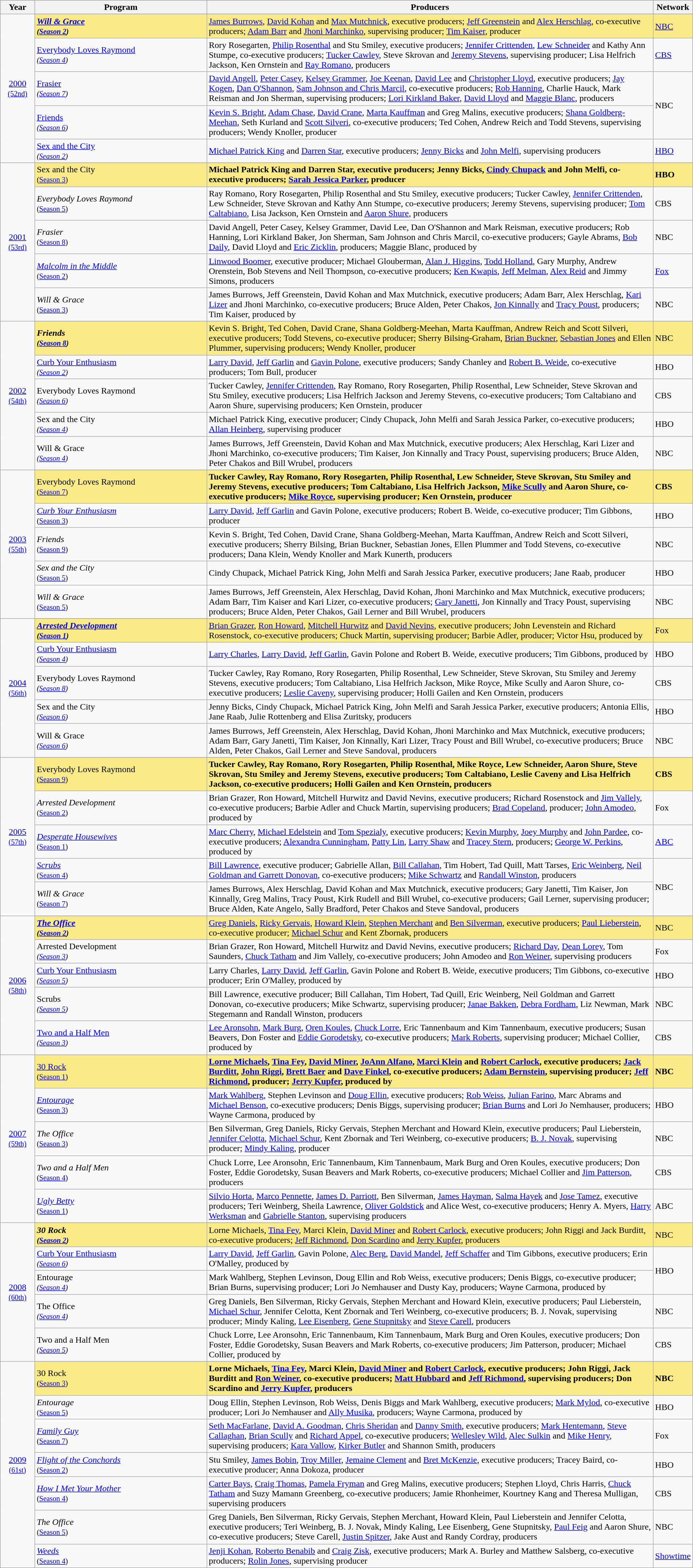<table class="wikitable" style="width:100%">
<tr bgcolor="#bebebe">
<th width="5%">Year</th>
<th width="25%">Program</th>
<th width="65%">Producers</th>
<th width="5%">Network</th>
</tr>
<tr>
<td rowspan=6 style="text-align:center"><a href='#'>2000</a><br><small><a href='#'>(52nd)</a></small><br></td>
</tr>
<tr style="background:#FAEB86">
<td><strong><em><a href='#'>Will & Grace</a><em><br><small>(<a href='#'>Season 2</a>)</small><strong></td>
<td></strong><a href='#'>James Burrows</a>, <a href='#'>David Kohan</a> and <a href='#'>Max Mutchnick</a>, executive producers; <a href='#'>Jeff Greenstein</a> and <a href='#'>Alex Herschlag</a>, co-executive producers; <a href='#'>Adam Barr</a> and <a href='#'>Jhoni Marchinko</a>, supervising producer; <a href='#'>Tim Kaiser</a>, producer<strong></td>
<td></strong><a href='#'>NBC</a><strong></td>
</tr>
<tr>
<td></em><a href='#'>Everybody Loves Raymond</a><em><br><small>(<a href='#'>Season 4</a>)</small></td>
<td>Rory Rosegarten, <a href='#'>Philip Rosenthal</a> and Stu Smiley, executive producers; <a href='#'>Jennifer Crittenden</a>, <a href='#'>Lew Schneider</a> and Kathy Ann Stumpe, co-executive producers; <a href='#'>Tucker Cawley</a>, Steve Skrovan and <a href='#'>Jeremy Stevens</a>, supervising producer; Lisa Helfrich Jackson, Ken Ornstein and <a href='#'>Ray Romano</a>, producers</td>
<td><a href='#'>CBS</a></td>
</tr>
<tr>
<td></em><a href='#'>Frasier</a><em><br><small>(<a href='#'>Season 7</a>)</small></td>
<td><a href='#'>David Angell</a>, <a href='#'>Peter Casey</a>, <a href='#'>Kelsey Grammer</a>, <a href='#'>Joe Keenan</a>, <a href='#'>David Lee</a> and <a href='#'>Christopher Lloyd</a>, executive producers; <a href='#'>Jay Kogen</a>, <a href='#'>Dan O'Shannon</a>, <a href='#'>Sam Johnson and Chris Marcil</a>, co-executive producers; <a href='#'>Rob Hanning</a>, Charlie Hauck, Mark Reisman and Jon Sherman, supervising producers; <a href='#'>Lori Kirkland Baker</a>, <a href='#'>David Lloyd</a> and <a href='#'>Maggie Blanc</a>, producers</td>
<td rowspan=2>NBC</td>
</tr>
<tr>
<td></em><a href='#'>Friends</a><em><br><small>(<a href='#'>Season 6</a>)</small></td>
<td><a href='#'>Kevin S. Bright</a>, <a href='#'>Adam Chase</a>, <a href='#'>David Crane</a>, <a href='#'>Marta Kauffman</a> and Greg Malins, executive producers; <a href='#'>Shana Goldberg-Meehan</a>, Seth Kurland and <a href='#'>Scott Silveri</a>, co-executive producers; Ted Cohen, Andrew Reich and Todd Stevens, supervising producers; Wendy Knoller, producer</td>
</tr>
<tr>
<td></em><a href='#'>Sex and the City</a><em><br><small>(<a href='#'>Season 2</a>)</small></td>
<td><a href='#'>Michael Patrick King</a> and <a href='#'>Darren Star</a>, executive producers; <a href='#'>Jenny Bicks</a> and <a href='#'>John Melfi</a>, supervising producers</td>
<td><a href='#'>HBO</a></td>
</tr>
<tr>
<td rowspan=6 style="text-align:center"><a href='#'>2001</a><br><small><a href='#'>(53rd)</a></small><br></td>
</tr>
<tr style="background:#FAEB86">
<td></em></strong>Sex and the City</em><br><small>(<a href='#'>Season 3</a>)</small></strong></td>
<td><strong>Michael Patrick King and Darren Star, executive producers; Jenny Bicks, <a href='#'>Cindy Chupack</a> and John Melfi, co-executive producers; <a href='#'>Sarah Jessica Parker</a>, producer</strong></td>
<td><strong>HBO</strong></td>
</tr>
<tr>
<td><em>Everybody Loves Raymond</em><br><small>(<a href='#'>Season 5</a>)</small></td>
<td>Ray Romano, Rory Rosegarten, Philip Rosenthal and Stu Smiley, executive producers; Tucker Cawley, <a href='#'>Jennifer Crittenden</a>, Lew Schneider, Steve Skrovan and Kathy Ann Stumpe, co-executive producers; Jeremy Stevens, supervising producer; <a href='#'>Tom Caltabiano</a>, Lisa Jackson, Ken Ornstein and <a href='#'>Aaron Shure</a>, producers</td>
<td>CBS</td>
</tr>
<tr>
<td><em>Frasier</em><br><small>(<a href='#'>Season 8</a>)</small></td>
<td>David Angell, Peter Casey, Kelsey Grammer, David Lee, Dan O'Shannon and Mark Reisman, executive producers; Rob Hanning, Lori Kirkland Baker, Jon Sherman, Sam Johnson and Chris Marcil, co-executive producers; Gayle Abrams, <a href='#'>Bob Daily</a>, David Lloyd and <a href='#'>Eric Zicklin</a>, producers; Maggie Blanc, produced by</td>
<td>NBC</td>
</tr>
<tr>
<td><em><a href='#'>Malcolm in the Middle</a></em><br><small>(<a href='#'>Season 2</a>)</small></td>
<td><a href='#'>Linwood Boomer</a>, executive producer; Michael Glouberman, <a href='#'>Alan J. Higgins</a>, <a href='#'>Todd Holland</a>, Gary Murphy, Andrew Orenstein, Bob Stevens and Neil Thompson, co-executive producers; <a href='#'>Ken Kwapis</a>, <a href='#'>Jeff Melman</a>, <a href='#'>Alex Reid</a> and Jimmy Simons, producers</td>
<td><a href='#'>Fox</a></td>
</tr>
<tr>
<td><em>Will & Grace</em><br><small>(<a href='#'>Season 3</a>)</small></td>
<td>James Burrows, Jeff Greenstein, David Kohan and Max Mutchnick, executive producers; Adam Barr, Alex Herschlag, <a href='#'>Kari Lizer</a> and Jhoni Marchinko, co-executive producers; Bruce Alden, Peter Chakos, <a href='#'>Jon Kinnally</a> and <a href='#'>Tracy Poust</a>, producers; Tim Kaiser, produced by</td>
<td>NBC</td>
</tr>
<tr>
<td rowspan=6 style="text-align:center"><a href='#'>2002</a><br><small><a href='#'>(54th)</a></small><br></td>
</tr>
<tr style="background:#FAEB86">
<td><strong><em>Friends<em><br><small>(<a href='#'>Season 8</a>)</small><strong></td>
<td></strong>Kevin S. Bright, Ted Cohen, David Crane, Shana Goldberg-Meehan, Marta Kauffman, Andrew Reich and Scott Silveri, executive producers; Todd Stevens, co-executive producer; Sherry Bilsing-Graham, <a href='#'>Brian Buckner</a>, <a href='#'>Sebastian Jones</a> and Ellen Plummer, supervising producers; Wendy Knoller, producer<strong></td>
<td></strong>NBC<strong></td>
</tr>
<tr>
<td></em><a href='#'>Curb Your Enthusiasm</a><em><br><small>(<a href='#'>Season 2</a>)</small></td>
<td><a href='#'>Larry David</a>, <a href='#'>Jeff Garlin</a> and <a href='#'>Gavin Polone</a>, executive producers; Sandy Chanley and <a href='#'>Robert B. Weide</a>, co-executive producers; Tom Bull, producer</td>
<td>HBO</td>
</tr>
<tr>
<td></em>Everybody Loves Raymond<em><br><small>(<a href='#'>Season 6</a>)</small></td>
<td>Tucker Cawley, <a href='#'>Jennifer Crittenden</a>, Ray Romano, Rory Rosegarten, Philip Rosenthal, Lew Schneider, Steve Skrovan and Stu Smiley, executive producers; Lisa Helfrich Jackson and Jeremy Stevens, co-executive producers; Tom Caltabiano and Aaron Shure, supervising producers; Ken Ornstein, producer</td>
<td>CBS</td>
</tr>
<tr>
<td></em>Sex and the City<em><br><small>(<a href='#'>Season 4</a>)</small></td>
<td>Michael Patrick King, executive producer; Cindy Chupack, John Melfi and Sarah Jessica Parker, co-executive producers; <a href='#'>Allan Heinberg</a>, supervising producer</td>
<td>HBO</td>
</tr>
<tr>
<td></em>Will & Grace<em><br><small>(<a href='#'>Season 4</a>)</small></td>
<td>James Burrows, Jeff Greenstein, David Kohan and Max Mutchnick, executive producers; Alex Herschlag, Kari Lizer and Jhoni Marchinko, co-executive producers; Tim Kaiser, Jon Kinnally and Tracy Poust, supervising producers; Bruce Alden, Peter Chakos and Bill Wrubel, producers</td>
<td>NBC</td>
</tr>
<tr>
<td rowspan=6 style="text-align:center"><a href='#'>2003</a><br><small><a href='#'>(55th)</a></small><br></td>
</tr>
<tr style="background:#FAEB86">
<td></em></strong>Everybody Loves Raymond</em><br><small>(<a href='#'>Season 7</a>)</small></strong></td>
<td><strong>Tucker Cawley, Ray Romano, Rory Rosegarten, Philip Rosenthal, Lew Schneider, Steve Skrovan, Stu Smiley and Jeremy Stevens, executive producers; Tom Caltabiano, Lisa Helfrich Jackson, <a href='#'>Mike Scully</a> and Aaron Shure, co-executive producers; <a href='#'>Mike Royce</a>, supervising producer; Ken Ornstein, producer</strong></td>
<td><strong>CBS</strong></td>
</tr>
<tr>
<td><em><a href='#'>Curb Your Enthusiasm</a></em><br><small>(<a href='#'>Season 3</a>)</small></td>
<td><a href='#'>Larry David</a>, <a href='#'>Jeff Garlin</a> and Gavin Polone, executive producers; Robert B. Weide, co-executive producer; Tim Gibbons, producer</td>
<td>HBO</td>
</tr>
<tr>
<td><em>Friends</em><br><small>(<a href='#'>Season 9</a>)</small></td>
<td>Kevin S. Bright, Ted Cohen, David Crane, Shana Goldberg-Meehan, Marta Kauffman, Andrew Reich and Scott Silveri, executive producers; Sherry Bilsing, Brian Buckner, Sebastian Jones, Ellen Plummer and Todd Stevens, co-executive producers; Dana Klein, Wendy Knoller and Mark Kunerth, producers</td>
<td>NBC</td>
</tr>
<tr>
<td><em>Sex and the City</em><br><small>(<a href='#'>Season 5</a>)</small></td>
<td>Cindy Chupack, Michael Patrick King, John Melfi and Sarah Jessica Parker, executive producers; Jane Raab, producer</td>
<td>HBO</td>
</tr>
<tr>
<td><em>Will & Grace</em><br><small>(<a href='#'>Season 5</a>)</small></td>
<td>James Burrows, Jeff Greenstein, Alex Herschlag, David Kohan, Jhoni Marchinko and Max Mutchnick, executive producers; Adam Barr, Tim Kaiser and Kari Lizer, co-executive producers; <a href='#'>Gary Janetti</a>, Jon Kinnally and Tracy Poust, supervising producers; Bruce Alden, Peter Chakos, Gail Lerner and Bill Wrubel, producers</td>
<td>NBC</td>
</tr>
<tr>
<td rowspan=6 style="text-align:center"><a href='#'>2004</a><br><small><a href='#'>(56th)</a></small><br></td>
</tr>
<tr style="background:#FAEB86">
<td><strong><em><a href='#'>Arrested Development</a><em><br><small>(<a href='#'>Season 1</a>)</small><strong></td>
<td></strong><a href='#'>Brian Grazer</a>, <a href='#'>Ron Howard</a>, <a href='#'>Mitchell Hurwitz</a> and <a href='#'>David Nevins</a>, executive producers; John Levenstein and Richard Rosenstock, co-executive producers; Chuck Martin, supervising producer; Barbie Adler, producer; Victor Hsu, produced by<strong></td>
<td></strong>Fox<strong></td>
</tr>
<tr>
<td></em><a href='#'>Curb Your Enthusiasm</a><em><br><small>(<a href='#'>Season 4</a>)</small></td>
<td><a href='#'>Larry Charles</a>, <a href='#'>Larry David</a>, <a href='#'>Jeff Garlin</a>, Gavin Polone and Robert B. Weide, executive producers; Tim Gibbons, produced by</td>
<td>HBO</td>
</tr>
<tr>
<td></em>Everybody Loves Raymond<em><br><small>(<a href='#'>Season 8</a>)</small></td>
<td>Tucker Cawley, Ray Romano, Rory Rosegarten, Philip Rosenthal, Lew Schneider, Steve Skrovan, Stu Smiley and Jeremy Stevens, executive producers; Tom Caltabiano, Lisa Helfrich Jackson, Mike Royce, Mike Scully and Aaron Shure, co-executive producers; <a href='#'>Leslie Caveny</a>, supervising producer; Holli Gailen and Ken Ornstein, producers</td>
<td>CBS</td>
</tr>
<tr>
<td></em>Sex and the City<em><br><small>(<a href='#'>Season 6</a>)</small></td>
<td>Jenny Bicks, Cindy Chupack, Michael Patrick King, John Melfi and Sarah Jessica Parker, executive producers; Antonia Ellis, Jane Raab, Julie Rottenberg and Elisa Zuritsky, producers</td>
<td>HBO</td>
</tr>
<tr>
<td></em>Will & Grace<em><br><small>(<a href='#'>Season 6</a>)</small></td>
<td>James Burrows, Jeff Greenstein, Alex Herschlag, David Kohan, Jhoni Marchinko and Max Mutchnick, executive producers; Adam Barr, Gary Janetti, Tim Kaiser, Jon Kinnally, Kari Lizer, Tracy Poust and Bill Wrubel, co-executive producers; Bruce Alden, Peter Chakos, Gail Lerner and Steve Sandoval, producers</td>
<td>NBC</td>
</tr>
<tr>
<td rowspan=6 style="text-align:center"><a href='#'>2005</a><br><small><a href='#'>(57th)</a></small><br></td>
</tr>
<tr style="background:#FAEB86">
<td></em></strong>Everybody Loves Raymond</em><br><small>(<a href='#'>Season 9</a>)</small></strong></td>
<td><strong>Tucker Cawley, Ray Romano, Rory Rosegarten, Philip Rosenthal, Mike Royce, Lew Schneider, Aaron Shure, Steve Skrovan, Stu Smiley and Jeremy Stevens, executive producers; Tom Caltabiano, Leslie Caveny and Lisa Helfrich Jackson, co-executive producers; Holli Gailen and Ken Ornstein, producers</strong></td>
<td><strong>CBS</strong></td>
</tr>
<tr>
<td><em>Arrested Development</em><br><small>(<a href='#'>Season 2</a>)</small></td>
<td>Brian Grazer, Ron Howard, Mitchell Hurwitz and David Nevins, executive producers; Richard Rosenstock and <a href='#'>Jim Vallely</a>, co-executive producers; Barbie Adler and Chuck Martin, supervising producers; <a href='#'>Brad Copeland</a>, producer; <a href='#'>John Amodeo</a>, produced by</td>
<td>Fox</td>
</tr>
<tr>
<td><em><a href='#'>Desperate Housewives</a></em><br><small>(<a href='#'>Season 1</a>)</small></td>
<td><a href='#'>Marc Cherry</a>, <a href='#'>Michael Edelstein</a> and <a href='#'>Tom Spezialy</a>, executive producers; <a href='#'>Kevin Murphy</a>, <a href='#'>Joey Murphy</a> and <a href='#'>John Pardee</a>, co-executive producers; <a href='#'>Alexandra Cunningham</a>, <a href='#'>Patty Lin</a>, <a href='#'>Larry Shaw</a> and <a href='#'>Tracey Stern</a>, producers; <a href='#'>George W. Perkins</a>, produced by</td>
<td><a href='#'>ABC</a></td>
</tr>
<tr>
<td><em><a href='#'>Scrubs</a></em><br><small>(<a href='#'>Season 4</a>)</small></td>
<td><a href='#'>Bill Lawrence</a>, executive producer; Gabrielle Allan, <a href='#'>Bill Callahan</a>, Tim Hobert, Tad Quill, Matt Tarses, <a href='#'>Eric Weinberg</a>, <a href='#'>Neil Goldman and Garrett Donovan</a>, co-executive producers; <a href='#'>Mike Schwartz</a> and <a href='#'>Randall Winston</a>, producers</td>
<td rowspan=2>NBC</td>
</tr>
<tr>
<td><em>Will & Grace</em><br><small>(<a href='#'>Season 7</a>)</small></td>
<td>James Burrows, Alex Herschlag, David Kohan and Max Mutchnick, executive producers; Gary Janetti, Tim Kaiser, Jon Kinnally, Greg Malins, Tracy Poust, Kirk Rudell and Bill Wrubel, co-executive producers; Gail Lerner, supervising producer; Bruce Alden, Kate Angelo, Sally Bradford, Peter Chakos and Steve Sandoval, producers</td>
</tr>
<tr>
<td rowspan=6 style="text-align:center"><a href='#'>2006</a><br><small><a href='#'>(58th)</a></small><br></td>
</tr>
<tr style="background:#FAEB86">
<td><strong><em><a href='#'>The Office</a><em><br><small>(<a href='#'>Season 2</a>)</small><strong></td>
<td></strong><a href='#'>Greg Daniels</a>, <a href='#'>Ricky Gervais</a>, <a href='#'>Howard Klein</a>, <a href='#'>Stephen Merchant</a> and <a href='#'>Ben Silverman</a>, executive producers; <a href='#'>Paul Lieberstein</a>, co-executive producer; <a href='#'>Michael Schur</a> and Kent Zbornak, producers<strong></td>
<td></strong>NBC<strong></td>
</tr>
<tr>
<td></em>Arrested Development<em><br><small>(<a href='#'>Season 3</a>)</small></td>
<td>Brian Grazer, Ron Howard, Mitchell Hurwitz and David Nevins, executive producers; <a href='#'>Richard Day</a>, <a href='#'>Dean Lorey</a>, Tom Saunders, <a href='#'>Chuck Tatham</a> and Jim Vallely, co-executive producers; John Amodeo and <a href='#'>Ron Weiner</a>, supervising producers</td>
<td>Fox</td>
</tr>
<tr>
<td></em><a href='#'>Curb Your Enthusiasm</a><em><br><small>(<a href='#'>Season 5</a>)</small></td>
<td>Larry Charles, <a href='#'>Larry David</a>, <a href='#'>Jeff Garlin</a>, Gavin Polone and Robert B. Weide, executive producers; Tim Gibbons, co-executive producer; Erin O'Malley, produced by</td>
<td>HBO</td>
</tr>
<tr>
<td></em>Scrubs<em><br><small>(<a href='#'>Season 5</a>)</small></td>
<td>Bill Lawrence, executive producer; Bill Callahan, Tim Hobert, Tad Quill, Eric Weinberg, Neil Goldman and Garrett Donovan, co-executive producers; Mike Schwartz, supervising producer; <a href='#'>Janae Bakken</a>, <a href='#'>Debra Fordham</a>, Liz Newman, Mark Stegemann and Randall Winston, producers</td>
<td>NBC</td>
</tr>
<tr>
<td></em><a href='#'>Two and a Half Men</a><em><br><small>(<a href='#'>Season 3</a>)</small></td>
<td><a href='#'>Lee Aronsohn</a>, <a href='#'>Mark Burg</a>, <a href='#'>Oren Koules</a>, <a href='#'>Chuck Lorre</a>, Eric Tannenbaum and Kim Tannenbaum, executive producers; Susan Beavers, Don Foster and <a href='#'>Eddie Gorodetsky</a>, co-executive producers; <a href='#'>Mark Roberts</a>, supervising producer; Michael Collier, produced by</td>
<td>CBS</td>
</tr>
<tr>
<td rowspan=6 style="text-align:center"><a href='#'>2007</a><br><small><a href='#'>(59th)</a></small><br></td>
</tr>
<tr style="background:#FAEB86">
<td></em></strong><a href='#'>30 Rock</a></em><br><small>(<a href='#'>Season 1</a>)</small></strong></td>
<td><strong><a href='#'>Lorne Michaels</a>, <a href='#'>Tina Fey</a>, <a href='#'>David Miner</a>, <a href='#'>JoAnn Alfano</a>, <a href='#'>Marci Klein</a> and <a href='#'>Robert Carlock</a>, executive producers; <a href='#'>Jack Burditt</a>, <a href='#'>John Riggi</a>, <a href='#'>Brett Baer</a> and <a href='#'>Dave Finkel</a>, co-executive producers; <a href='#'>Adam Bernstein</a>, supervising producer; <a href='#'>Jeff Richmond</a>, producer; <a href='#'>Jerry Kupfer</a>, produced by</strong></td>
<td><strong>NBC</strong></td>
</tr>
<tr>
<td><em><a href='#'>Entourage</a></em><br><small>(<a href='#'>Season 3</a>)</small></td>
<td><a href='#'>Mark Wahlberg</a>, Stephen Levinson and <a href='#'>Doug Ellin</a>, executive producers; <a href='#'>Rob Weiss</a>, <a href='#'>Julian Farino</a>, Marc Abrams and <a href='#'>Michael Benson</a>, co-executive producers; Denis Biggs, supervising producer; <a href='#'>Brian Burns</a> and Lori Jo Nemhauser, producers; Wayne Carmona, produced by</td>
<td>HBO</td>
</tr>
<tr>
<td><em>The Office</em><br><small>(<a href='#'>Season 3</a>)</small></td>
<td>Ben Silverman, Greg Daniels, Ricky Gervais, Stephen Merchant and Howard Klein, executive producers; Paul Lieberstein, <a href='#'>Jennifer Celotta</a>, <a href='#'>Michael Schur</a>, Kent Zbornak and Teri Weinberg, co-executive producers; <a href='#'>B. J. Novak</a>, supervising producer; <a href='#'>Mindy Kaling</a>, producer</td>
<td>NBC</td>
</tr>
<tr>
<td><em>Two and a Half Men</em><br><small>(<a href='#'>Season 4</a>)</small></td>
<td>Chuck Lorre, Lee Aronsohn, Eric Tannenbaum, Kim Tannenbaum, Mark Burg and Oren Koules, executive producers; Don Foster, Eddie Gorodetsky, Susan Beavers and Mark Roberts, co-executive producers; Michael Collier and <a href='#'>Jim Patterson</a>, producers</td>
<td>CBS</td>
</tr>
<tr>
<td><em><a href='#'>Ugly Betty</a></em><br><small>(<a href='#'>Season 1</a>)</small></td>
<td><a href='#'>Silvio Horta</a>, <a href='#'>Marco Pennette</a>, <a href='#'>James D. Parriott</a>, Ben Silverman, <a href='#'>James Hayman</a>, <a href='#'>Salma Hayek</a> and <a href='#'>Jose Tamez</a>, executive producers; Teri Weinberg, Sheila Lawrence, <a href='#'>Oliver Goldstick</a> and Alice West, co-executive producers; Henry A. Myers, <a href='#'>Harry Werksman</a> and <a href='#'>Gabrielle Stanton</a>, supervising producers</td>
<td>ABC</td>
</tr>
<tr>
<td rowspan=6 style="text-align:center"><a href='#'>2008</a><br><small><a href='#'>(60th)</a></small><br></td>
</tr>
<tr style="background:#FAEB86">
<td><strong><em>30 Rock<em><br><small>(<a href='#'>Season 2</a>)</small><strong></td>
<td></strong>Lorne Michaels, <a href='#'>Tina Fey</a>, Marci Klein, <a href='#'>David Miner</a> and <a href='#'>Robert Carlock</a>, executive producers; John Riggi and Jack Burditt, co-executive producers; <a href='#'>Jeff Richmond</a>, <a href='#'>Don Scardino</a> and <a href='#'>Jerry Kupfer</a>, producers<strong></td>
<td></strong>NBC<strong></td>
</tr>
<tr>
<td></em><a href='#'>Curb Your Enthusiasm</a><em><br><small>(<a href='#'>Season 6</a>)</small></td>
<td><a href='#'>Larry David</a>, <a href='#'>Jeff Garlin</a>, Gavin Polone, <a href='#'>Alec Berg</a>, <a href='#'>David Mandel</a>, <a href='#'>Jeff Schaffer</a> and Tim Gibbons, executive producers; Erin O'Malley, produced by</td>
<td rowspan=2>HBO</td>
</tr>
<tr>
<td></em>Entourage<em><br><small>(<a href='#'>Season 4</a>)</small></td>
<td>Mark Wahlberg, Stephen Levinson, Doug Ellin and Rob Weiss, executive producers; Denis Biggs, co-executive producer; Brian Burns, supervising producer; Lori Jo Nemhauser and Dusty Kay, producers; Wayne Carmona, produced by</td>
</tr>
<tr>
<td></em>The Office<em><br><small>(<a href='#'>Season 4</a>)</small></td>
<td>Greg Daniels, Ben Silverman, Ricky Gervais, Stephen Merchant and Howard Klein, executive producers; Paul Lieberstein, <a href='#'>Michael Schur</a>, Jennifer Celotta, Kent Zbornak and Teri Weinberg, co-executive producers; B. J. Novak, supervising producer; Mindy Kaling, <a href='#'>Lee Eisenberg</a>, <a href='#'>Gene Stupnitsky</a> and <a href='#'>Steve Carell</a>, producers</td>
<td>NBC</td>
</tr>
<tr>
<td></em>Two and a Half Men<em><br><small>(<a href='#'>Season 5</a>)</small></td>
<td>Chuck Lorre, Lee Aronsohn, Eric Tannenbaum, Kim Tannenbaum, Mark Burg and Oren Koules, executive producers; Don Foster, Eddie Gorodetsky, Susan Beavers and Mark Roberts, co-executive producers; Jim Patterson, producer; Michael Collier, produced by</td>
<td>CBS</td>
</tr>
<tr>
<td rowspan=8 style="text-align:center"><a href='#'>2009</a><br><small><a href='#'>(61st)</a></small><br></td>
</tr>
<tr style="background:#FAEB86">
<td></em></strong>30 Rock</em><br><small>(<a href='#'>Season 3</a>)</small></strong></td>
<td><strong>Lorne Michaels, <a href='#'>Tina Fey</a>, Marci Klein, <a href='#'>David Miner</a> and <a href='#'>Robert Carlock</a>, executive producers; John Riggi, Jack Burditt and <a href='#'>Ron Weiner</a>, co-executive producers; <a href='#'>Matt Hubbard</a> and <a href='#'>Jeff Richmond</a>, supervising producers; Don Scardino and <a href='#'>Jerry Kupfer</a>, producers</strong></td>
<td><strong>NBC</strong></td>
</tr>
<tr>
<td><em>Entourage</em><br><small>(<a href='#'>Season 5</a>)</small></td>
<td>Doug Ellin, Stephen Levinson, Rob Weiss, Denis Biggs and Mark Wahlberg, executive producers; <a href='#'>Mark Mylod</a>, co-executive producer; Lori Jo Nemhauser and <a href='#'>Ally Musika</a>, producers; Wayne Carmona, produced by</td>
<td>HBO</td>
</tr>
<tr>
<td><em><a href='#'>Family Guy</a></em><br><small>(<a href='#'>Season 7</a>)</small></td>
<td><a href='#'>Seth MacFarlane</a>, <a href='#'>David A. Goodman</a>, <a href='#'>Chris Sheridan</a> and <a href='#'>Danny Smith</a>, executive producers; <a href='#'>Mark Hentemann</a>, <a href='#'>Steve Callaghan</a>, <a href='#'>Brian Scully</a> and <a href='#'>Richard Appel</a>, co-executive producers; <a href='#'>Wellesley Wild</a>, <a href='#'>Alec Sulkin</a> and <a href='#'>Mike Henry</a>, supervising producers; <a href='#'>Kara Vallow</a>, <a href='#'>Kirker Butler</a> and Shannon Smith, producers</td>
<td>Fox</td>
</tr>
<tr>
<td><em><a href='#'>Flight of the Conchords</a></em><br><small>(<a href='#'>Season 2</a>)</small></td>
<td>Stu Smiley, <a href='#'>James Bobin</a>, <a href='#'>Troy Miller</a>, <a href='#'>Jemaine Clement</a> and <a href='#'>Bret McKenzie</a>, executive producers; Tracey Baird, co-executive producer; Anna Dokoza, producer</td>
<td>HBO</td>
</tr>
<tr>
<td><em><a href='#'>How I Met Your Mother</a></em><br><small>(<a href='#'>Season 4</a>)</small></td>
<td><a href='#'>Carter Bays</a>, <a href='#'>Craig Thomas</a>, <a href='#'>Pamela Fryman</a> and Greg Malins, executive producers; Stephen Lloyd, Chris Harris, <a href='#'>Chuck Tatham</a> and Suzy Mamann Greenberg, co-executive producers; Jamie Rhonheimer, Kourtney Kang and Theresa Mulligan, supervising producers</td>
<td>CBS</td>
</tr>
<tr>
<td><em>The Office</em><br><small>(<a href='#'>Season 5</a>)</small></td>
<td>Greg Daniels, Ben Silverman, Ricky Gervais, Stephen Merchant, Howard Klein, Paul Lieberstein and Jennifer Celotta, executive producers; Teri Weinberg, B. J. Novak, Mindy Kaling, Lee Eisenberg, Gene Stupnitsky, <a href='#'>Paul Feig</a> and Aaron Shure, co-executive producers; Steve Carell, <a href='#'>Justin Spitzer</a>, Jake Aust and Randy Cordray, producers</td>
<td>NBC</td>
</tr>
<tr>
<td><em><a href='#'>Weeds</a></em><br><small>(<a href='#'>Season 4</a>)</small></td>
<td><a href='#'>Jenji Kohan</a>, <a href='#'>Roberto Benabib</a> and <a href='#'>Craig Zisk</a>, executive producers; Mark A. Burley and Matthew Salsberg, co-executive producers; <a href='#'>Rolin Jones</a>, supervising producer</td>
<td><a href='#'>Showtime</a></td>
</tr>
</table>
